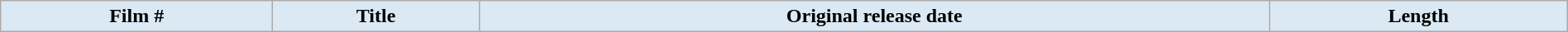<table class="wikitable plainrowheaders" style="width:100%; margin:auto; background:#FFFFFF;">
<tr>
<th style="background-color: #dbe9f4; color:#000; text-align: center;">Film #</th>
<th style="background-color: #dbe9f4; color:#000; text-align: center;">Title</th>
<th style="background-color: #dbe9f4; color:#000; text-align: center;">Original release date</th>
<th style="background-color: #dbe9f4; color:#000; text-align: center;">Length<br>











</th>
</tr>
</table>
